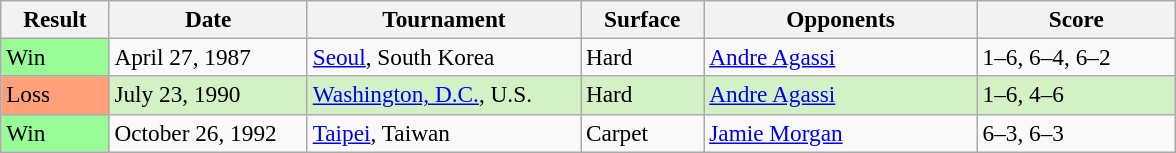<table class=wikitable style=font-size:97%>
<tr>
<th width=65>Result</th>
<th width=125>Date</th>
<th width=175>Tournament</th>
<th width=75>Surface</th>
<th width=175>Opponents</th>
<th width=125>Score</th>
</tr>
<tr>
<td bgcolor=98FB98>Win</td>
<td>April 27, 1987</td>
<td><a href='#'>Seoul</a>, South Korea</td>
<td>Hard</td>
<td> <a href='#'>Andre Agassi</a></td>
<td>1–6, 6–4, 6–2</td>
</tr>
<tr bgcolor="#d4f1c5">
<td bgcolor=FFA07A>Loss</td>
<td>July 23, 1990</td>
<td><a href='#'>Washington, D.C.</a>, U.S.</td>
<td>Hard</td>
<td> <a href='#'>Andre Agassi</a></td>
<td>1–6, 4–6</td>
</tr>
<tr>
<td bgcolor=98FB98>Win</td>
<td>October 26, 1992</td>
<td><a href='#'>Taipei</a>, Taiwan</td>
<td>Carpet</td>
<td> <a href='#'>Jamie Morgan</a></td>
<td>6–3, 6–3</td>
</tr>
</table>
